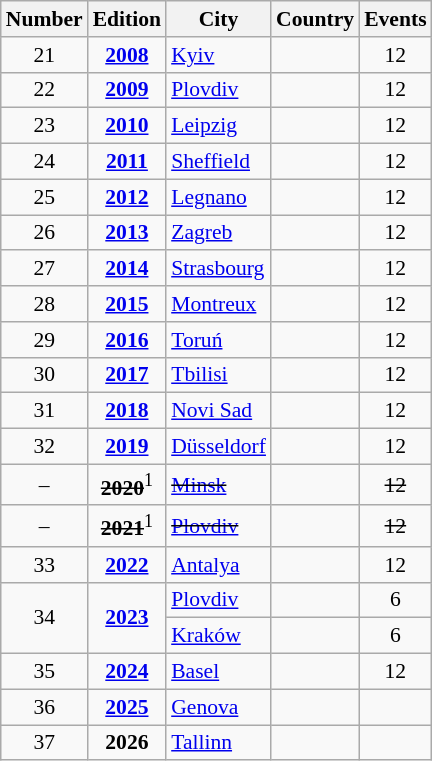<table class="wikitable" style="font-size:90%">
<tr>
<th scope=col>Number</th>
<th scope=col>Edition</th>
<th scope=col>City</th>
<th scope=col>Country</th>
<th scope=col>Events</th>
</tr>
<tr>
<td align=center>21</td>
<td align=center><strong><a href='#'>2008</a></strong></td>
<td><a href='#'>Kyiv</a></td>
<td></td>
<td align=center>12</td>
</tr>
<tr>
<td align=center>22</td>
<td align=center><strong><a href='#'>2009</a></strong></td>
<td><a href='#'>Plovdiv</a></td>
<td></td>
<td align=center>12</td>
</tr>
<tr>
<td align=center>23</td>
<td align=center><strong><a href='#'>2010</a></strong></td>
<td><a href='#'>Leipzig</a></td>
<td></td>
<td align=center>12</td>
</tr>
<tr>
<td align=center>24</td>
<td align=center><strong><a href='#'>2011</a></strong></td>
<td><a href='#'>Sheffield</a></td>
<td></td>
<td align=center>12</td>
</tr>
<tr>
<td align=center>25</td>
<td align=center><strong><a href='#'>2012</a></strong></td>
<td><a href='#'>Legnano</a></td>
<td></td>
<td align=center>12</td>
</tr>
<tr>
<td align=center>26</td>
<td align=center><strong><a href='#'>2013</a></strong></td>
<td><a href='#'>Zagreb</a></td>
<td></td>
<td align=center>12</td>
</tr>
<tr>
<td align=center>27</td>
<td align=center><strong><a href='#'>2014</a></strong></td>
<td><a href='#'>Strasbourg</a></td>
<td></td>
<td align=center>12</td>
</tr>
<tr>
<td align=center>28</td>
<td align=center><strong><a href='#'>2015</a></strong></td>
<td><a href='#'>Montreux</a></td>
<td></td>
<td align=center>12</td>
</tr>
<tr>
<td align=center>29</td>
<td align=center><strong><a href='#'>2016</a></strong></td>
<td><a href='#'>Toruń</a></td>
<td></td>
<td align=center>12</td>
</tr>
<tr>
<td align=center>30</td>
<td align=center><strong><a href='#'>2017</a></strong></td>
<td><a href='#'>Tbilisi</a></td>
<td></td>
<td align=center>12</td>
</tr>
<tr>
<td align=center>31</td>
<td align=center><strong><a href='#'>2018</a></strong></td>
<td><a href='#'>Novi Sad</a></td>
<td></td>
<td align=center>12</td>
</tr>
<tr>
<td align=center>32</td>
<td align=center><strong><a href='#'>2019</a></strong></td>
<td><a href='#'>Düsseldorf</a></td>
<td></td>
<td align=center>12</td>
</tr>
<tr>
<td align=center>–</td>
<td align=center><s><strong>2020</strong></s><sup>1</sup></td>
<td><s><a href='#'>Minsk</a></s></td>
<td><s></s></td>
<td align=center><s>12</s></td>
</tr>
<tr>
<td align=center>–</td>
<td align=center><s><strong>2021</strong></s><sup>1</sup></td>
<td><s><a href='#'>Plovdiv</a></s></td>
<td><s></s></td>
<td align=center><s>12</s></td>
</tr>
<tr>
<td align=center>33</td>
<td align=center><strong><a href='#'>2022</a></strong></td>
<td><a href='#'>Antalya</a></td>
<td></td>
<td align=center>12</td>
</tr>
<tr>
<td rowspan=2; align=center>34</td>
<td rowspan=2; align=center><strong><a href='#'>2023</a></strong></td>
<td><a href='#'>Plovdiv</a></td>
<td></td>
<td align=center>6</td>
</tr>
<tr>
<td><a href='#'>Kraków</a></td>
<td></td>
<td align=center>6</td>
</tr>
<tr>
<td align=center>35</td>
<td align=center><strong><a href='#'>2024</a></strong></td>
<td><a href='#'>Basel</a></td>
<td></td>
<td align=center>12</td>
</tr>
<tr>
<td align=center>36</td>
<td align=center><strong><a href='#'>2025</a></strong></td>
<td><a href='#'>Genova</a></td>
<td></td>
<td align=center></td>
</tr>
<tr>
<td align=center>37</td>
<td align=center><strong>2026</strong></td>
<td><a href='#'>Tallinn</a></td>
<td></td>
<td align=center></td>
</tr>
</table>
